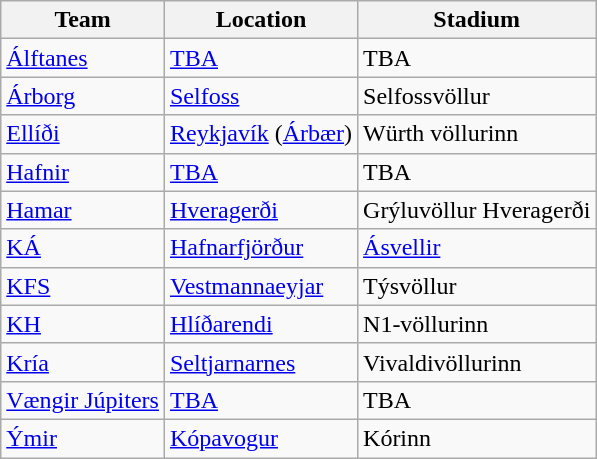<table class="wikitable sortable">
<tr>
<th>Team</th>
<th>Location</th>
<th>Stadium</th>
</tr>
<tr>
<td><a href='#'>Álftanes</a></td>
<td><a href='#'>TBA</a></td>
<td>TBA</td>
</tr>
<tr>
<td><a href='#'>Árborg</a></td>
<td><a href='#'>Selfoss</a></td>
<td>Selfossvöllur</td>
</tr>
<tr>
<td><a href='#'>Ellíði</a></td>
<td><a href='#'>Reykjavík</a> (<a href='#'>Árbær</a>)</td>
<td>Würth völlurinn</td>
</tr>
<tr>
<td><a href='#'>Hafnir</a></td>
<td><a href='#'>TBA</a></td>
<td>TBA</td>
</tr>
<tr>
<td><a href='#'>Hamar</a></td>
<td><a href='#'>Hveragerði</a></td>
<td>Grýluvöllur Hveragerði</td>
</tr>
<tr>
<td><a href='#'>KÁ</a></td>
<td><a href='#'>Hafnarfjörður</a></td>
<td><a href='#'>Ásvellir</a></td>
</tr>
<tr>
<td><a href='#'>KFS</a></td>
<td><a href='#'>Vestmannaeyjar</a></td>
<td>Týsvöllur</td>
</tr>
<tr>
<td><a href='#'>KH</a></td>
<td><a href='#'>Hlíðarendi</a></td>
<td>N1-völlurinn</td>
</tr>
<tr>
<td><a href='#'>Kría</a></td>
<td><a href='#'>Seltjarnarnes</a></td>
<td>Vivaldivöllurinn</td>
</tr>
<tr>
<td><a href='#'>Vængir Júpiters</a></td>
<td><a href='#'>TBA</a></td>
<td>TBA</td>
</tr>
<tr>
<td><a href='#'>Ýmir</a></td>
<td><a href='#'>Kópavogur</a></td>
<td>Kórinn</td>
</tr>
</table>
